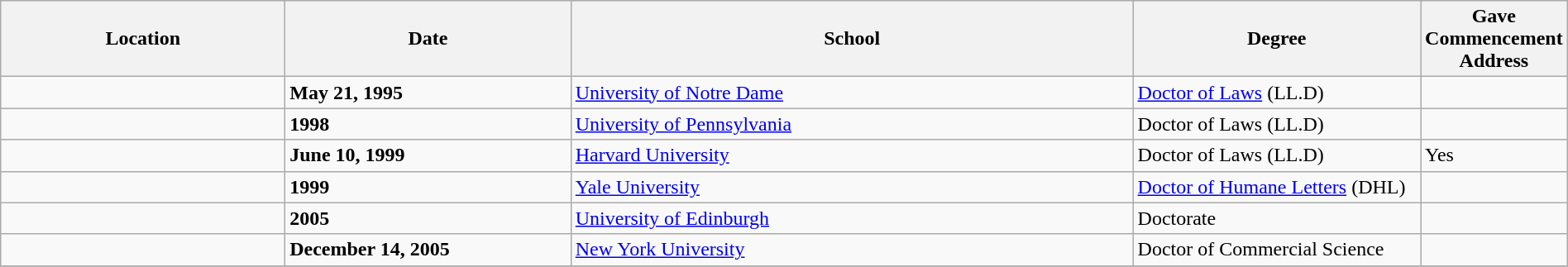<table class="wikitable" style="width:100%;">
<tr>
<th style="width:20%;">Location</th>
<th style="width:20%;">Date</th>
<th style="width:40%;">School</th>
<th style="width:20%;">Degree</th>
<th style="width:20%;">Gave Commencement Address</th>
</tr>
<tr>
<td></td>
<td><strong>May 21, 1995</strong></td>
<td><a href='#'>University of Notre Dame</a></td>
<td><a href='#'>Doctor of Laws</a> (LL.D)</td>
<td></td>
</tr>
<tr>
<td></td>
<td><strong>1998</strong></td>
<td><a href='#'>University of Pennsylvania</a></td>
<td>Doctor of Laws (LL.D)</td>
<td></td>
</tr>
<tr>
<td></td>
<td><strong>June 10, 1999</strong></td>
<td><a href='#'>Harvard University</a></td>
<td>Doctor of Laws (LL.D)</td>
<td>Yes</td>
</tr>
<tr>
<td></td>
<td><strong>1999</strong></td>
<td><a href='#'>Yale University</a></td>
<td><a href='#'>Doctor of Humane Letters</a> (DHL)</td>
<td></td>
</tr>
<tr>
<td></td>
<td><strong>2005</strong></td>
<td><a href='#'>University of Edinburgh</a></td>
<td>Doctorate</td>
<td></td>
</tr>
<tr>
<td></td>
<td><strong>December 14, 2005</strong></td>
<td><a href='#'>New York University</a></td>
<td>Doctor of Commercial Science</td>
<td></td>
</tr>
<tr>
</tr>
</table>
